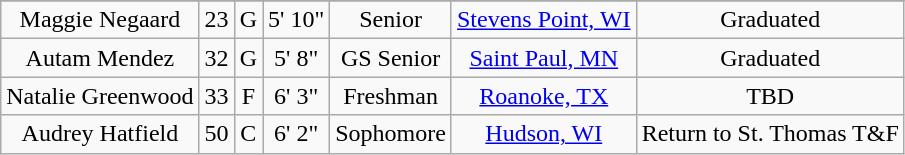<table class="wikitable sortable" style="text-align: center">
<tr align=center>
</tr>
<tr>
<td>Maggie Negaard</td>
<td>23</td>
<td>G</td>
<td>5' 10"</td>
<td>Senior</td>
<td><a href='#'>Stevens Point, WI</a></td>
<td>Graduated</td>
</tr>
<tr>
<td>Autam Mendez</td>
<td>32</td>
<td>G</td>
<td>5' 8"</td>
<td>GS Senior</td>
<td><a href='#'>Saint Paul, MN</a></td>
<td>Graduated</td>
</tr>
<tr>
<td>Natalie Greenwood</td>
<td>33</td>
<td>F</td>
<td>6' 3"</td>
<td> Freshman</td>
<td><a href='#'>Roanoke, TX</a></td>
<td>TBD</td>
</tr>
<tr>
<td>Audrey Hatfield</td>
<td>50</td>
<td>C</td>
<td>6' 2"</td>
<td>Sophomore</td>
<td><a href='#'>Hudson, WI</a></td>
<td>Return to St. Thomas T&F</td>
</tr>
</table>
